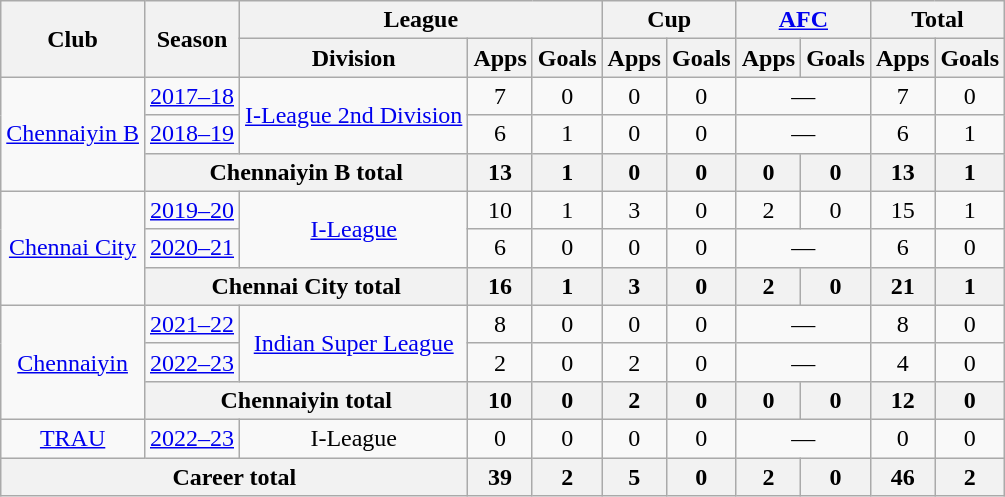<table class="wikitable" style="text-align: center;">
<tr>
<th rowspan="2">Club</th>
<th rowspan="2">Season</th>
<th colspan="3">League</th>
<th colspan="2">Cup</th>
<th colspan="2"><a href='#'>AFC</a></th>
<th colspan="2">Total</th>
</tr>
<tr>
<th>Division</th>
<th>Apps</th>
<th>Goals</th>
<th>Apps</th>
<th>Goals</th>
<th>Apps</th>
<th>Goals</th>
<th>Apps</th>
<th>Goals</th>
</tr>
<tr>
<td rowspan="3"><a href='#'>Chennaiyin B</a></td>
<td><a href='#'>2017–18</a></td>
<td rowspan="2"><a href='#'>I-League 2nd Division</a></td>
<td>7</td>
<td>0</td>
<td>0</td>
<td>0</td>
<td colspan="2">—</td>
<td>7</td>
<td>0</td>
</tr>
<tr>
<td><a href='#'>2018–19</a></td>
<td>6</td>
<td>1</td>
<td>0</td>
<td>0</td>
<td colspan="2">—</td>
<td>6</td>
<td>1</td>
</tr>
<tr>
<th colspan="2">Chennaiyin B total</th>
<th>13</th>
<th>1</th>
<th>0</th>
<th>0</th>
<th>0</th>
<th>0</th>
<th>13</th>
<th>1</th>
</tr>
<tr>
<td rowspan="3"><a href='#'>Chennai City</a></td>
<td><a href='#'>2019–20</a></td>
<td rowspan="2"><a href='#'>I-League</a></td>
<td>10</td>
<td>1</td>
<td>3</td>
<td>0</td>
<td>2</td>
<td>0</td>
<td>15</td>
<td>1</td>
</tr>
<tr>
<td><a href='#'>2020–21</a></td>
<td>6</td>
<td>0</td>
<td>0</td>
<td>0</td>
<td colspan="2">—</td>
<td>6</td>
<td>0</td>
</tr>
<tr>
<th colspan="2">Chennai City total</th>
<th>16</th>
<th>1</th>
<th>3</th>
<th>0</th>
<th>2</th>
<th>0</th>
<th>21</th>
<th>1</th>
</tr>
<tr>
<td rowspan="3"><a href='#'>Chennaiyin</a></td>
<td><a href='#'>2021–22</a></td>
<td rowspan="2"><a href='#'>Indian Super League</a></td>
<td>8</td>
<td>0</td>
<td>0</td>
<td>0</td>
<td colspan="2">—</td>
<td>8</td>
<td>0</td>
</tr>
<tr>
<td><a href='#'>2022–23</a></td>
<td>2</td>
<td>0</td>
<td>2</td>
<td>0</td>
<td colspan="2">—</td>
<td>4</td>
<td>0</td>
</tr>
<tr>
<th colspan="2">Chennaiyin total</th>
<th>10</th>
<th>0</th>
<th>2</th>
<th>0</th>
<th>0</th>
<th>0</th>
<th>12</th>
<th>0</th>
</tr>
<tr>
<td rowspan="1"><a href='#'>TRAU</a></td>
<td><a href='#'>2022–23</a></td>
<td rowspan="1">I-League</td>
<td>0</td>
<td>0</td>
<td>0</td>
<td>0</td>
<td colspan="2">—</td>
<td>0</td>
<td>0</td>
</tr>
<tr>
<th colspan="3">Career total</th>
<th>39</th>
<th>2</th>
<th>5</th>
<th>0</th>
<th>2</th>
<th>0</th>
<th>46</th>
<th>2</th>
</tr>
</table>
